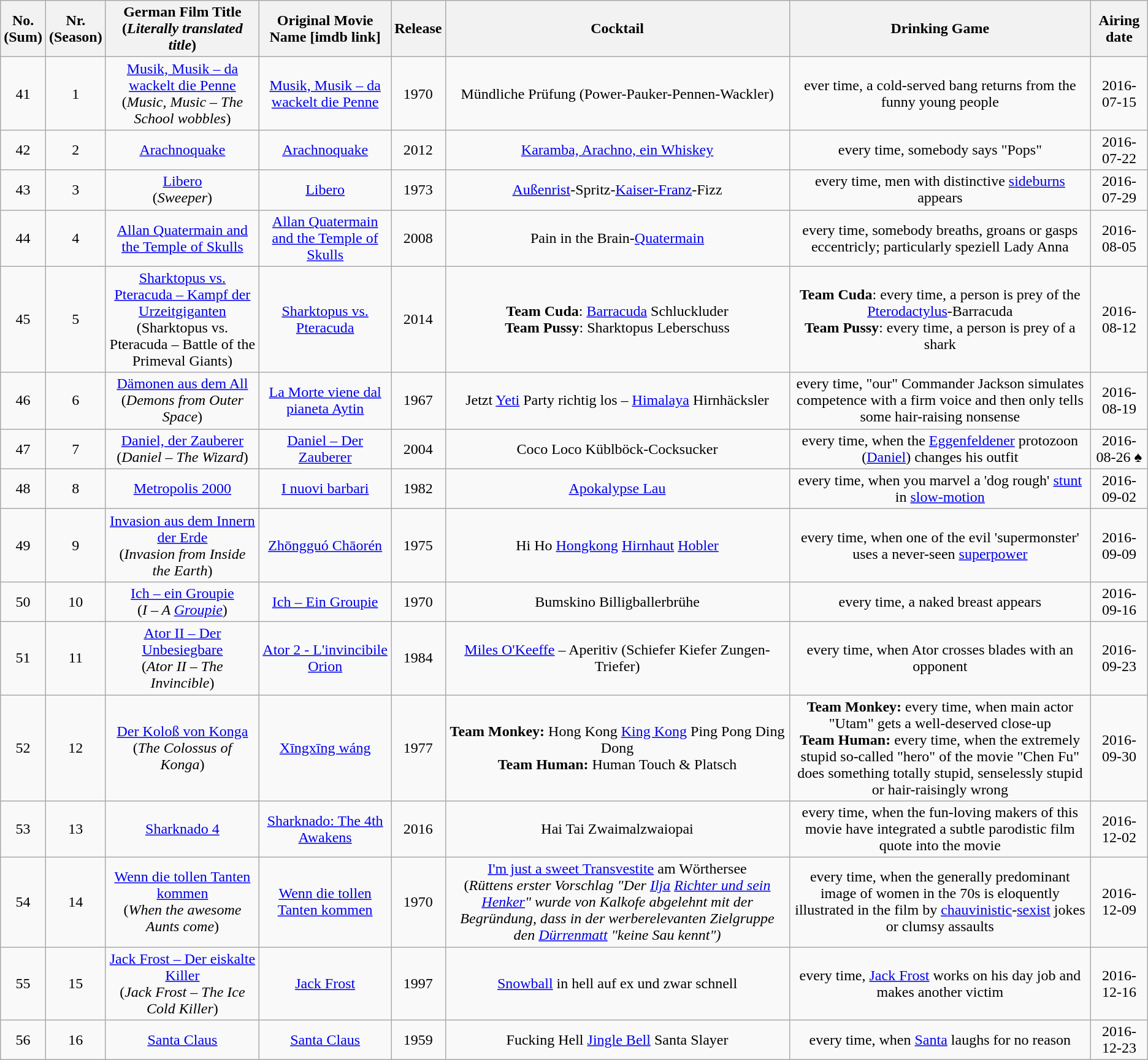<table class="wikitable sortable zebra" style="text-align:center;">
<tr>
<th>No.<br>(Sum)</th>
<th>Nr.<br>(Season)</th>
<th>German Film Title <br> (<em>Literally translated title</em>)</th>
<th>Original Movie Name [imdb link]</th>
<th>Release</th>
<th>Cocktail</th>
<th>Drinking Game</th>
<th>Airing date</th>
</tr>
<tr>
<td>41</td>
<td>1</td>
<td><a href='#'>Musik, Musik – da wackelt die Penne</a><br>(<em>Music, Music – The School wobbles</em>)</td>
<td><a href='#'>Musik, Musik – da wackelt die Penne</a> </td>
<td>1970</td>
<td>Mündliche Prüfung (Power-Pauker-Pennen-Wackler)</td>
<td>ever time, a cold-served bang returns from the funny young people</td>
<td>2016-07-15</td>
</tr>
<tr>
<td>42</td>
<td>2</td>
<td><a href='#'>Arachnoquake</a></td>
<td><a href='#'>Arachnoquake</a></td>
<td>2012</td>
<td><a href='#'>Karamba, Arachno, ein Whiskey</a></td>
<td>every time, somebody says "Pops"</td>
<td>2016-07-22</td>
</tr>
<tr>
<td>43</td>
<td>3</td>
<td><a href='#'>Libero</a><br>(<em>Sweeper</em>)</td>
<td><a href='#'>Libero</a> </td>
<td>1973</td>
<td><a href='#'>Außenrist</a>-Spritz-<a href='#'>Kaiser-Franz</a>-Fizz</td>
<td>every time, men with distinctive <a href='#'>sideburns</a> appears</td>
<td>2016-07-29</td>
</tr>
<tr>
<td>44</td>
<td>4</td>
<td><a href='#'>Allan Quatermain and the Temple of Skulls</a></td>
<td><a href='#'>Allan Quatermain and the Temple of Skulls</a></td>
<td>2008</td>
<td>Pain in the Brain-<a href='#'>Quatermain</a></td>
<td>every time, somebody breaths, groans or gasps eccentricly; particularly speziell Lady Anna</td>
<td>2016-08-05</td>
</tr>
<tr>
<td>45</td>
<td>5</td>
<td><a href='#'>Sharktopus vs. Pteracuda – Kampf der Urzeitgiganten</a><br>(Sharktopus vs. Pteracuda – Battle of the Primeval Giants)</td>
<td><a href='#'>Sharktopus vs. Pteracuda</a></td>
<td>2014</td>
<td><strong>Team Cuda</strong>: <a href='#'>Barracuda</a> Schluckluder<br><strong>Team Pussy</strong>: Sharktopus Leberschuss</td>
<td><strong>Team Cuda</strong>: every time, a person is prey of the <a href='#'>Pterodactylus</a>-Barracuda<br> <strong>Team Pussy</strong>: every time, a person is prey of a shark</td>
<td>2016-08-12</td>
</tr>
<tr>
<td>46</td>
<td>6</td>
<td><a href='#'>Dämonen aus dem All</a><br>(<em>Demons from Outer Space</em>)</td>
<td><a href='#'>La Morte viene dal pianeta Aytin</a> </td>
<td>1967</td>
<td>Jetzt <a href='#'>Yeti</a> Party richtig los – <a href='#'>Himalaya</a> Hirnhäcksler</td>
<td>every time, "our" Commander Jackson simulates competence with a firm voice and then only tells some hair-raising nonsense</td>
<td>2016-08-19</td>
</tr>
<tr>
<td>47</td>
<td>7</td>
<td><a href='#'>Daniel, der Zauberer</a><br>(<em>Daniel – The Wizard</em>)</td>
<td><a href='#'>Daniel – Der Zauberer</a></td>
<td>2004</td>
<td>Coco Loco Küblböck-Cocksucker</td>
<td>every time, when the <a href='#'>Eggenfeldener</a> protozoon (<a href='#'>Daniel</a>) changes his outfit</td>
<td>2016-08-26 ♠</td>
</tr>
<tr>
<td>48</td>
<td>8</td>
<td><a href='#'>Metropolis 2000</a></td>
<td><a href='#'>I nuovi barbari</a></td>
<td>1982</td>
<td><a href='#'>Apokalypse Lau</a></td>
<td>every time, when you marvel a 'dog rough' <a href='#'>stunt</a> in <a href='#'>slow-motion</a></td>
<td>2016-09-02</td>
</tr>
<tr>
<td>49</td>
<td>9</td>
<td><a href='#'>Invasion aus dem Innern der Erde</a><br>(<em>Invasion from Inside the Earth</em>)</td>
<td><a href='#'>Zhōngguó Chāorén</a></td>
<td>1975</td>
<td>Hi Ho <a href='#'>Hongkong</a> <a href='#'>Hirnhaut</a> <a href='#'>Hobler</a></td>
<td>every time, when one of the evil 'supermonster' uses a never-seen <a href='#'>superpower</a></td>
<td>2016-09-09</td>
</tr>
<tr>
<td>50</td>
<td>10</td>
<td><a href='#'>Ich – ein Groupie</a><br>(<em>I – A <a href='#'>Groupie</a></em>)</td>
<td><a href='#'>Ich – Ein Groupie</a> </td>
<td>1970</td>
<td>Bumskino Billigballerbrühe</td>
<td>every time, a naked breast appears</td>
<td>2016-09-16</td>
</tr>
<tr>
<td>51</td>
<td>11</td>
<td><a href='#'>Ator II – Der Unbesiegbare</a><br>(<em>Ator II – The Invincible</em>)</td>
<td><a href='#'>Ator 2 - L'invincibile Orion</a></td>
<td>1984</td>
<td><a href='#'>Miles O'Keeffe</a> – Aperitiv (Schiefer Kiefer Zungen-Triefer)</td>
<td>every time, when Ator crosses blades with an opponent</td>
<td>2016-09-23</td>
</tr>
<tr>
<td>52</td>
<td>12</td>
<td><a href='#'>Der Koloß von Konga</a><br>(<em>The Colossus of Konga</em>)</td>
<td><a href='#'>Xīngxīng wáng</a></td>
<td>1977</td>
<td><strong>Team Monkey:</strong> Hong Kong <a href='#'>King Kong</a> Ping Pong Ding Dong<br> <strong>Team Human:</strong> Human Touch & Platsch</td>
<td><strong>Team Monkey:</strong> every time, when main actor "Utam" gets a well-deserved close-up<br><strong>Team Human:</strong> every time, when the extremely stupid so-called "hero" of the movie "Chen Fu" does something totally stupid, senselessly stupid or hair-raisingly wrong</td>
<td>2016-09-30</td>
</tr>
<tr>
<td>53</td>
<td>13</td>
<td><a href='#'>Sharknado 4</a></td>
<td><a href='#'>Sharknado: The 4th Awakens</a></td>
<td>2016</td>
<td>Hai Tai Zwaimalzwaiopai</td>
<td>every time, when the fun-loving makers of this movie have integrated a subtle parodistic film quote into the movie</td>
<td>2016-12-02</td>
</tr>
<tr>
<td>54</td>
<td>14</td>
<td><a href='#'>Wenn die tollen Tanten kommen</a><br>(<em>When the awesome Aunts come</em>)</td>
<td><a href='#'>Wenn die tollen Tanten kommen</a></td>
<td>1970</td>
<td><a href='#'>I'm just a sweet Transvestite</a> am Wörthersee<br>(<em>Rüttens erster Vorschlag "Der <a href='#'>Ilja</a> <a href='#'>Richter und sein Henker</a>" wurde von Kalkofe abgelehnt mit der Begründung, dass in der werberelevanten Zielgruppe den <a href='#'>Dürrenmatt</a> "keine Sau kennt")</em></td>
<td>every time, when the generally predominant image of women in the 70s is eloquently illustrated in the film by <a href='#'>chauvinistic</a>-<a href='#'>sexist</a> jokes or clumsy assaults</td>
<td>2016-12-09</td>
</tr>
<tr>
<td>55</td>
<td>15</td>
<td><a href='#'>Jack Frost – Der eiskalte Killer</a><br>(<em>Jack Frost – The Ice Cold Killer</em>)</td>
<td><a href='#'>Jack Frost</a></td>
<td>1997</td>
<td><a href='#'>Snowball</a> in hell auf ex und zwar schnell</td>
<td>every time, <a href='#'>Jack Frost</a> works on his day job and makes another victim</td>
<td>2016-12-16</td>
</tr>
<tr>
<td>56</td>
<td>16</td>
<td><a href='#'>Santa Claus</a></td>
<td><a href='#'>Santa Claus</a></td>
<td>1959</td>
<td>Fucking Hell <a href='#'>Jingle Bell</a> Santa Slayer</td>
<td>every time, when <a href='#'>Santa</a> laughs for no reason</td>
<td>2016-12-23</td>
</tr>
</table>
